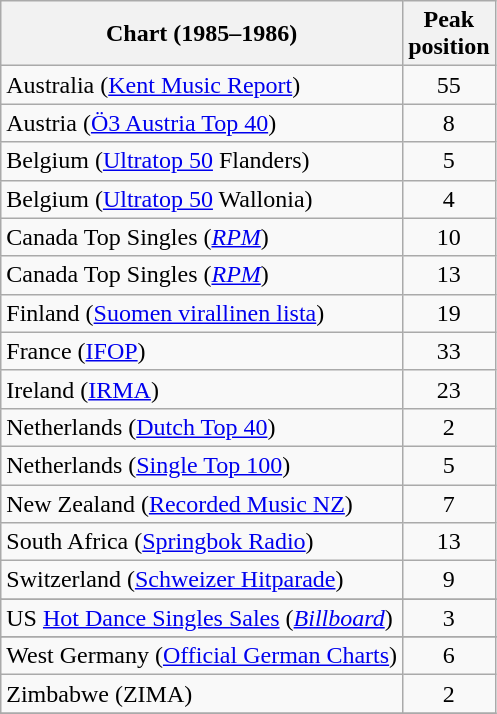<table class="wikitable sortable">
<tr>
<th>Chart (1985–1986)</th>
<th>Peak<br>position</th>
</tr>
<tr>
<td align="left">Australia (<a href='#'>Kent Music Report</a>)</td>
<td align="center">55</td>
</tr>
<tr>
<td align="left">Austria (<a href='#'>Ö3 Austria Top 40</a>)</td>
<td align="center">8</td>
</tr>
<tr>
<td align="left">Belgium (<a href='#'>Ultratop 50</a> Flanders)</td>
<td align="center">5</td>
</tr>
<tr>
<td align="left">Belgium (<a href='#'>Ultratop 50</a> Wallonia)</td>
<td align="center">4</td>
</tr>
<tr>
<td align="left">Canada Top Singles (<em><a href='#'>RPM</a></em>)</td>
<td align="center">10</td>
</tr>
<tr>
<td align="left">Canada Top Singles (<em><a href='#'>RPM</a></em>)</td>
<td align="center">13</td>
</tr>
<tr>
<td align="left">Finland (<a href='#'>Suomen virallinen lista</a>)</td>
<td align="center">19</td>
</tr>
<tr>
<td align="left">France (<a href='#'>IFOP</a>)</td>
<td align="center">33</td>
</tr>
<tr>
<td align="left">Ireland (<a href='#'>IRMA</a>)</td>
<td align="center">23</td>
</tr>
<tr>
<td align="left">Netherlands (<a href='#'>Dutch Top 40</a>)</td>
<td align="center">2</td>
</tr>
<tr>
<td align="left">Netherlands (<a href='#'>Single Top 100</a>)</td>
<td align="center">5</td>
</tr>
<tr>
<td align="left">New Zealand (<a href='#'>Recorded Music NZ</a>)</td>
<td align="center">7</td>
</tr>
<tr>
<td align="left">South Africa (<a href='#'>Springbok Radio</a>)</td>
<td align="center">13</td>
</tr>
<tr>
<td align="left">Switzerland (<a href='#'>Schweizer Hitparade</a>)</td>
<td align="center">9</td>
</tr>
<tr>
</tr>
<tr>
</tr>
<tr>
</tr>
<tr>
</tr>
<tr>
<td align="left">US <a href='#'>Hot Dance Singles Sales</a> (<a href='#'><em>Billboard</em></a>)</td>
<td align="center">3</td>
</tr>
<tr>
</tr>
<tr>
<td align="left">West Germany (<a href='#'>Official German Charts</a>)</td>
<td align="center">6</td>
</tr>
<tr>
<td align="left">Zimbabwe (ZIMA)</td>
<td align="center">2</td>
</tr>
<tr>
</tr>
</table>
